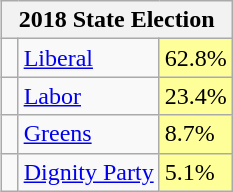<table class="wikitable" style="float:right; clear:right; margin-left:0.5em">
<tr>
<th colspan="3">2018 State Election</th>
</tr>
<tr>
<td> </td>
<td><a href='#'>Liberal</a></td>
<td bgcolor="FFFF99">62.8%</td>
</tr>
<tr>
<td> </td>
<td><a href='#'>Labor</a></td>
<td bgcolor="FFFF99">23.4%</td>
</tr>
<tr>
<td> </td>
<td><a href='#'>Greens</a></td>
<td bgcolor="FFFF99">8.7%</td>
</tr>
<tr>
<td> </td>
<td><a href='#'>Dignity Party</a></td>
<td bgcolor="FFFF99">5.1%</td>
</tr>
</table>
